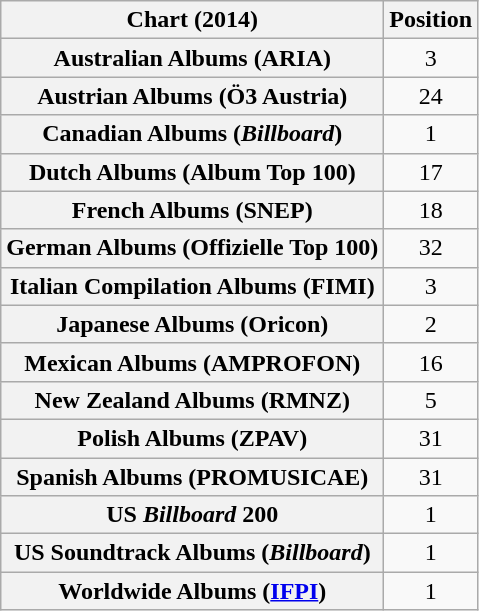<table class="wikitable sortable plainrowheaders" style="text-align:center">
<tr>
<th scope="col">Chart (2014)</th>
<th scope="col">Position</th>
</tr>
<tr>
<th scope="row">Australian Albums (ARIA)</th>
<td>3</td>
</tr>
<tr>
<th scope="row">Austrian Albums (Ö3 Austria)</th>
<td>24</td>
</tr>
<tr>
<th scope="row">Canadian Albums (<em>Billboard</em>)</th>
<td>1</td>
</tr>
<tr>
<th scope="row">Dutch Albums (Album Top 100)</th>
<td>17</td>
</tr>
<tr>
<th scope="row">French Albums (SNEP)</th>
<td>18</td>
</tr>
<tr>
<th scope="row">German Albums (Offizielle Top 100)</th>
<td>32</td>
</tr>
<tr>
<th scope="row">Italian Compilation Albums (FIMI)</th>
<td>3</td>
</tr>
<tr>
<th scope="row">Japanese Albums (Oricon)</th>
<td>2</td>
</tr>
<tr>
<th scope="row">Mexican Albums (AMPROFON)</th>
<td>16</td>
</tr>
<tr>
<th scope="row">New Zealand Albums (RMNZ)</th>
<td>5</td>
</tr>
<tr>
<th scope="row">Polish Albums (ZPAV)</th>
<td>31</td>
</tr>
<tr>
<th scope="row">Spanish Albums (PROMUSICAE)</th>
<td>31</td>
</tr>
<tr>
<th scope="row">US <em>Billboard</em> 200</th>
<td>1</td>
</tr>
<tr>
<th scope="row">US Soundtrack Albums (<em>Billboard</em>)</th>
<td>1</td>
</tr>
<tr>
<th scope="row">Worldwide Albums (<a href='#'>IFPI</a>)</th>
<td>1</td>
</tr>
</table>
